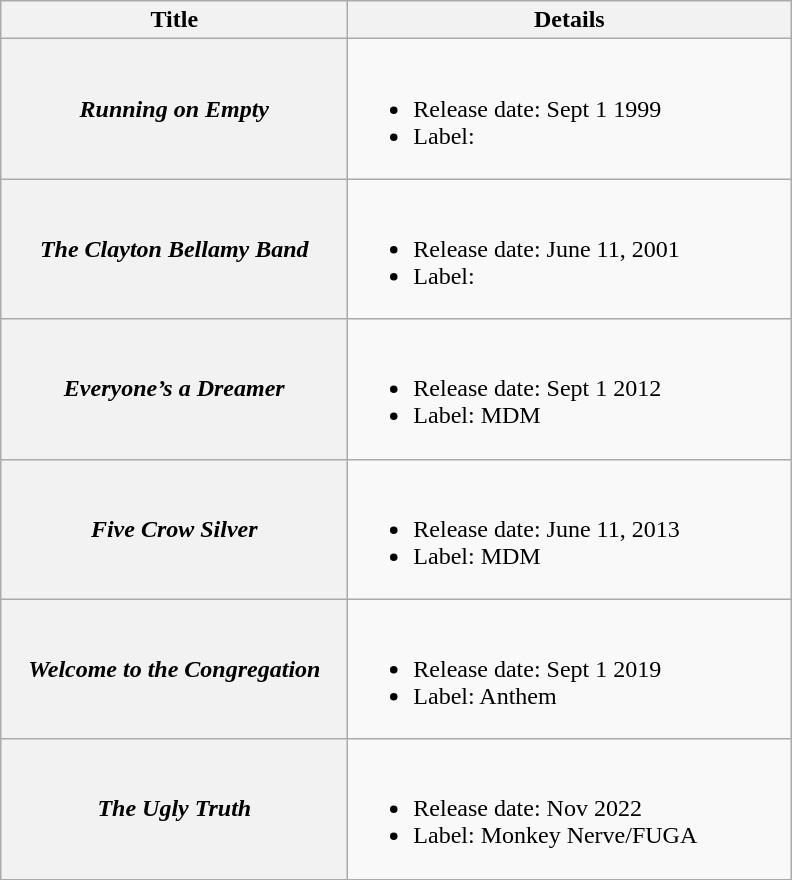<table class="wikitable plainrowheaders">
<tr>
<th style="width:14em;">Title</th>
<th style="width:18em;">Details</th>
</tr>
<tr>
<th scope="row"><em>Running on Empty</em></th>
<td><br><ul><li>Release date: Sept 1 1999</li><li>Label:</li></ul></td>
</tr>
<tr>
<th scope="row"><em>The Clayton Bellamy Band</em></th>
<td><br><ul><li>Release date: June 11, 2001</li><li>Label:</li></ul></td>
</tr>
<tr>
<th scope="row"><em>Everyone’s a Dreamer</em></th>
<td><br><ul><li>Release date: Sept 1 2012</li><li>Label: MDM</li></ul></td>
</tr>
<tr>
<th scope="row"><em>Five Crow Silver</em></th>
<td><br><ul><li>Release date: June 11, 2013</li><li>Label: MDM</li></ul></td>
</tr>
<tr>
<th scope="row"><em>Welcome to the Congregation</em></th>
<td><br><ul><li>Release date: Sept 1 2019</li><li>Label: Anthem</li></ul></td>
</tr>
<tr>
<th scope="row"><em>The Ugly Truth</em></th>
<td><br><ul><li>Release date: Nov 2022</li><li>Label: Monkey Nerve/FUGA</li></ul></td>
</tr>
</table>
